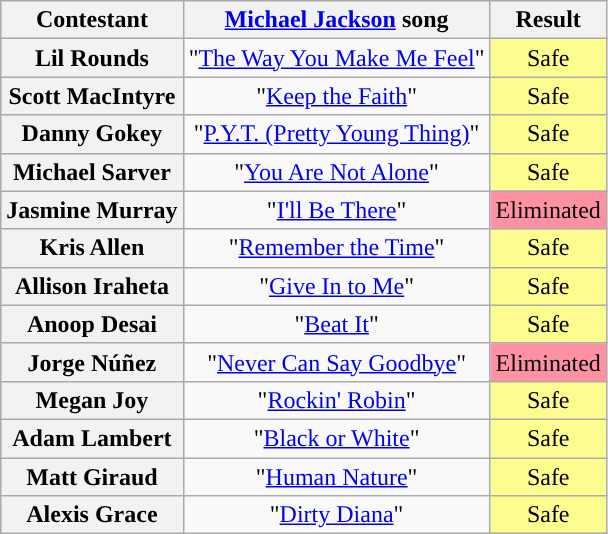<table class="wikitable unsortable" style="text-align:center;">
<tr>
<th scope="col">Contestant</th>
<th scope="col"><a href='#'>Michael Jackson</a> song</th>
<th scope="col">Result</th>
</tr>
<tr>
<th scope="row">Lil Rounds</th>
<td>"<a href='#'>The Way You Make Me Feel</a>"</td>
<td style="background:#FDFC8F">Safe</td>
</tr>
<tr>
<th scope="row">Scott MacIntyre</th>
<td>"<a href='#'>Keep the Faith</a>"</td>
<td style="background:#FDFC8F">Safe</td>
</tr>
<tr>
<th scope="row">Danny Gokey</th>
<td>"<a href='#'>P.Y.T. (Pretty Young Thing)</a>"</td>
<td style="background:#FDFC8F">Safe</td>
</tr>
<tr>
<th scope="row">Michael Sarver</th>
<td>"<a href='#'>You Are Not Alone</a>"</td>
<td style="background:#FDFC8F">Safe</td>
</tr>
<tr>
<th scope="row">Jasmine Murray</th>
<td>"<a href='#'>I'll Be There</a>"</td>
<td bgcolor="FF91A4">Eliminated</td>
</tr>
<tr>
<th scope="row">Kris Allen</th>
<td>"<a href='#'>Remember the Time</a>"</td>
<td style="background:#FDFC8F">Safe</td>
</tr>
<tr>
<th scope="row">Allison Iraheta</th>
<td>"<a href='#'>Give In to Me</a>"</td>
<td style="background:#FDFC8F">Safe</td>
</tr>
<tr>
<th scope="row">Anoop Desai</th>
<td>"<a href='#'>Beat It</a>"</td>
<td style="background:#FDFC8F">Safe</td>
</tr>
<tr>
<th scope="row">Jorge Núñez</th>
<td>"<a href='#'>Never Can Say Goodbye</a>"</td>
<td bgcolor="FF91A4">Eliminated</td>
</tr>
<tr>
<th scope="row">Megan Joy</th>
<td>"<a href='#'>Rockin' Robin</a>"</td>
<td style="background:#FDFC8F">Safe</td>
</tr>
<tr>
<th scope="row">Adam Lambert</th>
<td>"<a href='#'>Black or White</a>"</td>
<td style="background:#FDFC8F">Safe</td>
</tr>
<tr>
<th scope="row">Matt Giraud</th>
<td>"<a href='#'>Human Nature</a>"</td>
<td style="background:#FDFC8F">Safe</td>
</tr>
<tr>
<th scope="row">Alexis Grace</th>
<td>"<a href='#'>Dirty Diana</a>"</td>
<td style="background:#FDFC8F">Safe</td>
</tr>
</table>
